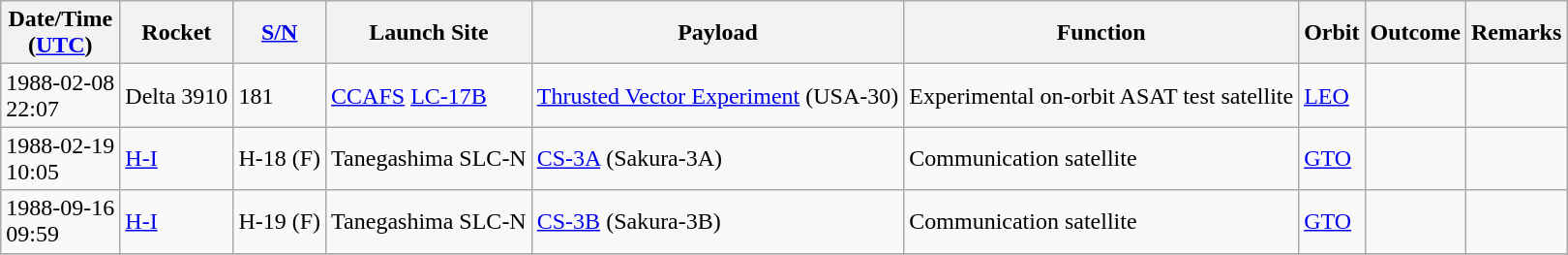<table class="wikitable" style="margin: 1em 1em 1em 0";>
<tr>
<th>Date/Time<br>(<a href='#'>UTC</a>)</th>
<th>Rocket</th>
<th><a href='#'>S/N</a></th>
<th>Launch Site</th>
<th>Payload</th>
<th>Function</th>
<th>Orbit</th>
<th>Outcome</th>
<th>Remarks</th>
</tr>
<tr>
<td>1988-02-08<br>22:07</td>
<td>Delta 3910</td>
<td>181</td>
<td><a href='#'>CCAFS</a> <a href='#'>LC-17B</a></td>
<td><a href='#'>Thrusted Vector Experiment</a> (USA-30)</td>
<td>Experimental on-orbit ASAT test satellite</td>
<td><a href='#'>LEO</a></td>
<td></td>
<td></td>
</tr>
<tr>
<td>1988-02-19<br>10:05</td>
<td><a href='#'>H-I</a></td>
<td>H-18 (F)</td>
<td>Tanegashima SLC-N</td>
<td><a href='#'>CS-3A</a> (Sakura-3A)</td>
<td>Communication satellite</td>
<td><a href='#'>GTO</a></td>
<td></td>
<td></td>
</tr>
<tr>
<td>1988-09-16<br>09:59</td>
<td><a href='#'>H-I</a></td>
<td>H-19 (F)</td>
<td>Tanegashima SLC-N</td>
<td><a href='#'>CS-3B</a> (Sakura-3B)</td>
<td>Communication satellite</td>
<td><a href='#'>GTO</a></td>
<td></td>
<td></td>
</tr>
<tr>
</tr>
</table>
